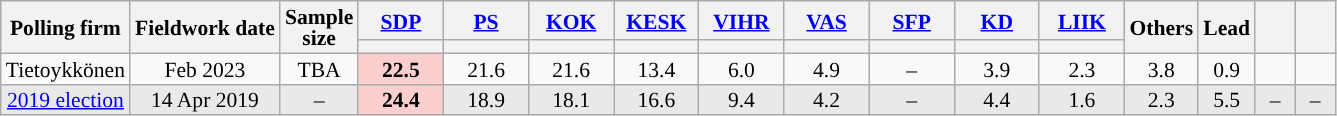<table class="wikitable sortable mw-datatable" style="text-align:center;font-size:90%;line-height:14px;">
<tr>
<th rowspan="2">Polling firm</th>
<th rowspan="2">Fieldwork date</th>
<th rowspan="2">Sample<br>size</th>
<th class="unsortable" style="width:50px;"><a href='#'>SDP</a></th>
<th class="unsortable" style="width:50px;"><a href='#'>PS</a></th>
<th class="unsortable" style="width:50px;"><a href='#'>KOK</a></th>
<th class="unsortable" style="width:50px;"><a href='#'>KESK</a></th>
<th class="unsortable" style="width:50px;"><a href='#'>VIHR</a></th>
<th class="unsortable" style="width:50px;"><a href='#'>VAS</a></th>
<th class="unsortable" style="width:50px;"><a href='#'>SFP</a></th>
<th class="unsortable" style="width:50px;"><a href='#'>KD</a></th>
<th class="unsortable" style="width:50px;"><a href='#'>LIIK</a></th>
<th class="unsortable" style="width:30px;" rowspan="2">Others</th>
<th class="unsortable" style="width:30px;" rowspan="2">Lead</th>
<th class="unsortable" style="width:20px;" rowspan="2"></th>
<th class="unsortable" style="width:20px;" rowspan="2"></th>
</tr>
<tr>
<th data-sort-type="number" style="background:"></th>
<th data-sort-type="number" style="background:"></th>
<th data-sort-type="number" style="background:"></th>
<th data-sort-type="number" style="background:"></th>
<th data-sort-type="number" style="background:"></th>
<th data-sort-type="number" style="background:"></th>
<th data-sort-type="number" style="background:"></th>
<th data-sort-type="number" style="background:"></th>
<th data-sort-type="number" style="background:"></th>
</tr>
<tr>
<td>Tietoykkönen</td>
<td data-sort-value="2023-02-28">Feb 2023</td>
<td>TBA</td>
<td style="background:#FCCFCF;"><strong>22.5</strong></td>
<td>21.6</td>
<td>21.6</td>
<td>13.4</td>
<td>6.0</td>
<td>4.9</td>
<td>–</td>
<td>3.9</td>
<td>2.3</td>
<td>3.8</td>
<td style="background:">0.9</td>
<td></td>
<td></td>
</tr>
<tr style="background:#E9E9E9;">
<td><a href='#'>2019 election</a></td>
<td data-sort-value="2019-04-14">14 Apr 2019</td>
<td>–</td>
<td style="background:#FCCFCF;"><strong>24.4</strong></td>
<td>18.9</td>
<td>18.1</td>
<td>16.6</td>
<td>9.4</td>
<td>4.2</td>
<td>–</td>
<td>4.4</td>
<td>1.6</td>
<td>2.3</td>
<td style="background:">5.5</td>
<td>–</td>
<td>–</td>
</tr>
</table>
